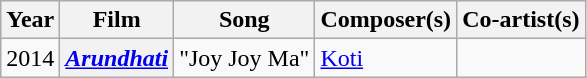<table class="wikitable">
<tr>
<th>Year</th>
<th>Film</th>
<th>Song</th>
<th>Composer(s)</th>
<th>Co-artist(s)</th>
</tr>
<tr>
<td>2014</td>
<th><a href='#'><em>Arundhati</em></a></th>
<td>"Joy Joy Ma"</td>
<td><a href='#'>Koti</a></td>
<td></td>
</tr>
</table>
